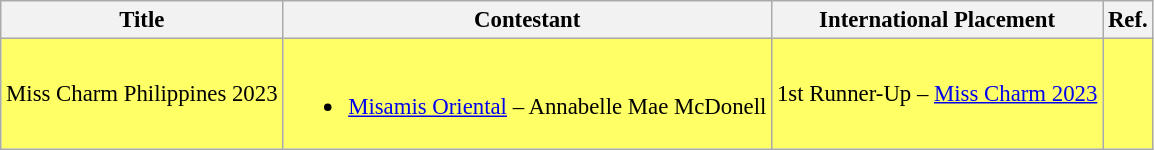<table class="wikitable sortable" style="font-size: 95%;">
<tr>
<th>Title</th>
<th>Contestant</th>
<th>International Placement</th>
<th>Ref.</th>
</tr>
<tr style="background:#FFFF66;">
<td>Miss Charm Philippines 2023</td>
<td><br><ul><li><a href='#'>Misamis Oriental</a> – Annabelle Mae McDonell</li></ul></td>
<td>1st Runner-Up – <a href='#'>Miss Charm 2023</a></td>
<td></td>
</tr>
</table>
